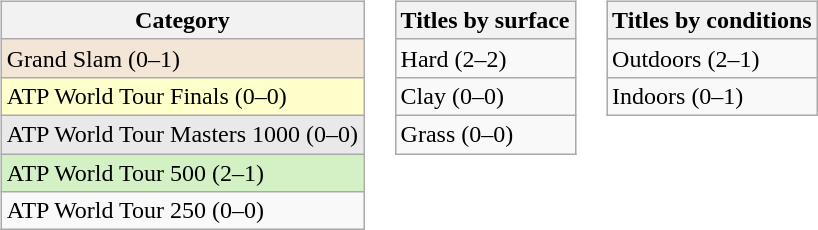<table>
<tr>
<td valign=top><br><table class=wikitable>
<tr>
<th>Category</th>
</tr>
<tr style="background:#F3E6D7;">
<td>Grand Slam (0–1)</td>
</tr>
<tr style="background:#ffc;">
<td>ATP World Tour Finals (0–0)</td>
</tr>
<tr style="background:#E9E9E9;">
<td>ATP World Tour Masters 1000 (0–0)</td>
</tr>
<tr style="background:#D4F1C5;">
<td>ATP World Tour 500 (2–1)</td>
</tr>
<tr>
<td>ATP World Tour 250 (0–0)</td>
</tr>
</table>
</td>
<td valign=top><br><table class=wikitable>
<tr>
<th>Titles by surface</th>
</tr>
<tr>
<td>Hard (2–2)</td>
</tr>
<tr>
<td>Clay (0–0)</td>
</tr>
<tr>
<td>Grass (0–0)</td>
</tr>
</table>
</td>
<td valign=top><br><table class=wikitable>
<tr>
<th>Titles by conditions</th>
</tr>
<tr>
<td>Outdoors (2–1)</td>
</tr>
<tr>
<td>Indoors (0–1)</td>
</tr>
</table>
</td>
</tr>
</table>
